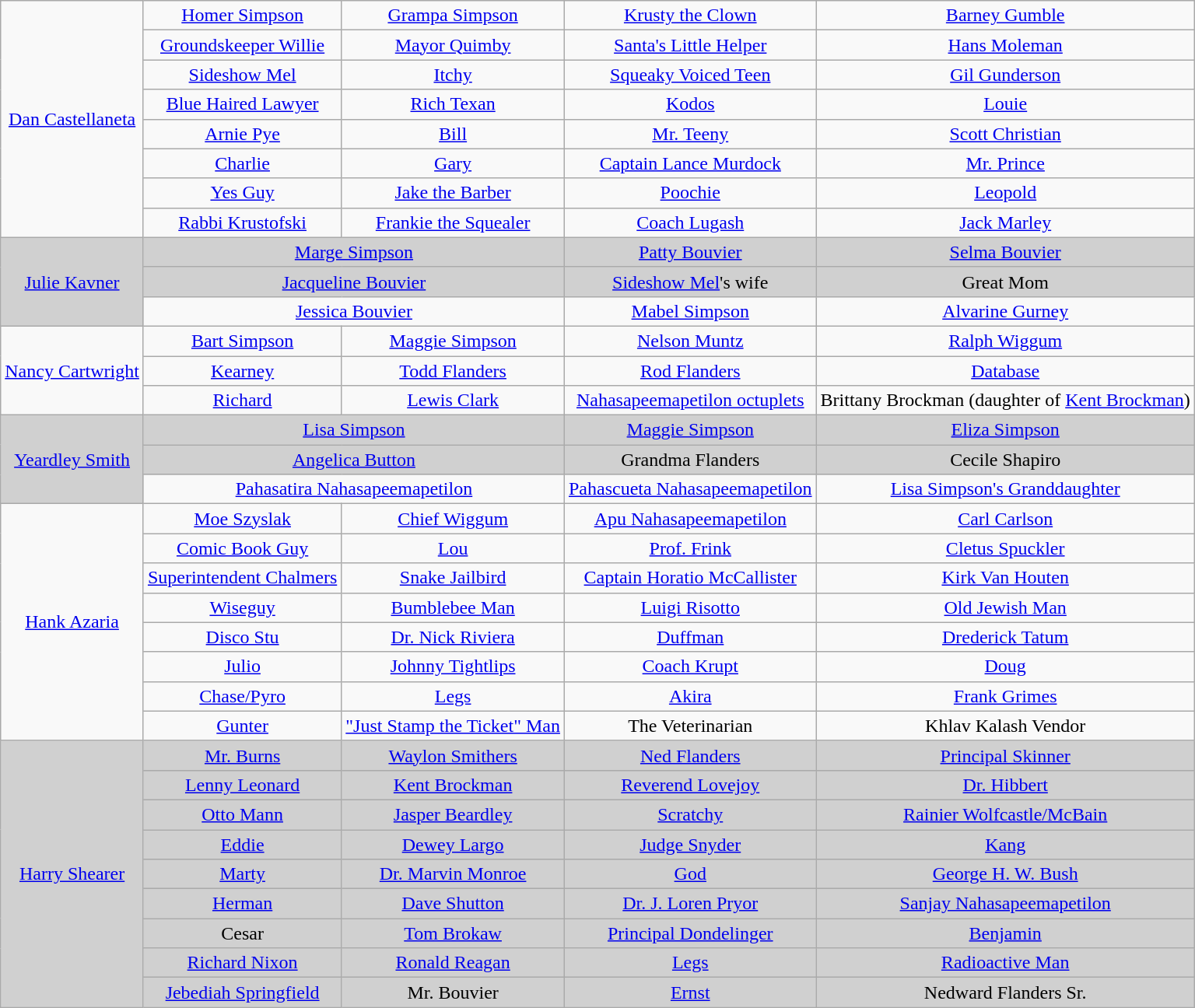<table class="wikitable" style="text-align:center">
<tr>
<td rowspan="8"><a href='#'>Dan Castellaneta</a></td>
<td><a href='#'>Homer Simpson</a></td>
<td><a href='#'>Grampa Simpson</a></td>
<td><a href='#'>Krusty the Clown</a></td>
<td><a href='#'>Barney Gumble</a></td>
</tr>
<tr>
<td><a href='#'>Groundskeeper Willie</a></td>
<td><a href='#'>Mayor Quimby</a></td>
<td><a href='#'>Santa's Little Helper</a></td>
<td><a href='#'>Hans Moleman</a></td>
</tr>
<tr>
<td><a href='#'>Sideshow Mel</a></td>
<td><a href='#'>Itchy</a></td>
<td><a href='#'>Squeaky Voiced Teen</a></td>
<td><a href='#'>Gil Gunderson</a></td>
</tr>
<tr>
<td><a href='#'>Blue Haired Lawyer</a></td>
<td><a href='#'>Rich Texan</a></td>
<td><a href='#'>Kodos</a></td>
<td><a href='#'>Louie</a></td>
</tr>
<tr>
<td><a href='#'>Arnie Pye</a></td>
<td><a href='#'>Bill</a></td>
<td><a href='#'>Mr. Teeny</a></td>
<td><a href='#'>Scott Christian</a></td>
</tr>
<tr>
<td><a href='#'>Charlie</a></td>
<td><a href='#'>Gary</a></td>
<td><a href='#'>Captain Lance Murdock</a></td>
<td><a href='#'>Mr. Prince</a></td>
</tr>
<tr>
<td><a href='#'>Yes Guy</a></td>
<td><a href='#'>Jake the Barber</a></td>
<td><a href='#'>Poochie</a></td>
<td><a href='#'>Leopold</a></td>
</tr>
<tr>
<td><a href='#'>Rabbi Krustofski</a></td>
<td><a href='#'>Frankie the Squealer</a></td>
<td><a href='#'>Coach Lugash</a></td>
<td><a href='#'>Jack Marley</a></td>
</tr>
<tr style="background-color:#d0d0d0;">
<td rowspan="3"><a href='#'>Julie Kavner</a></td>
<td colspan="2"><a href='#'>Marge Simpson</a></td>
<td colspan="1"><a href='#'>Patty Bouvier</a></td>
<td colspan="1"><a href='#'>Selma Bouvier</a></td>
</tr>
<tr style="background-color:#d0d0d0;">
<td colspan="2"><a href='#'>Jacqueline Bouvier</a></td>
<td><a href='#'>Sideshow Mel</a>'s wife</td>
<td colspan="1">Great Mom</td>
</tr>
<tr>
<td colspan="2"><a href='#'>Jessica Bouvier</a></td>
<td colspan="1"><a href='#'>Mabel Simpson</a></td>
<td colspan="1"><a href='#'>Alvarine Gurney</a></td>
</tr>
<tr>
<td rowspan="3"><a href='#'>Nancy Cartwright</a></td>
<td><a href='#'>Bart Simpson</a></td>
<td><a href='#'>Maggie Simpson</a></td>
<td><a href='#'>Nelson Muntz</a></td>
<td><a href='#'>Ralph Wiggum</a></td>
</tr>
<tr>
<td><a href='#'>Kearney</a></td>
<td><a href='#'>Todd Flanders</a></td>
<td><a href='#'>Rod Flanders</a></td>
<td><a href='#'>Database</a></td>
</tr>
<tr>
<td><a href='#'>Richard</a></td>
<td><a href='#'>Lewis Clark</a></td>
<td><a href='#'>Nahasapeemapetilon octuplets</a></td>
<td>Brittany Brockman (daughter of <a href='#'>Kent Brockman</a>)</td>
</tr>
<tr style="background-color:#d0d0d0;">
<td rowspan="3"><a href='#'>Yeardley Smith</a></td>
<td colspan="2"><a href='#'>Lisa Simpson</a></td>
<td colspan="1"><a href='#'>Maggie Simpson</a></td>
<td colspan="1"><a href='#'>Eliza Simpson</a></td>
</tr>
<tr style="background-color:#d0d0d0;">
<td colspan="2"><a href='#'>Angelica Button</a></td>
<td colspan="1">Grandma Flanders</td>
<td colspan="1">Cecile Shapiro</td>
</tr>
<tr>
<td colspan="2"><a href='#'>Pahasatira Nahasapeemapetilon</a></td>
<td colspan="1"><a href='#'>Pahascueta Nahasapeemapetilon</a></td>
<td colspan="1"><a href='#'>Lisa Simpson's Granddaughter</a></td>
</tr>
<tr>
<td rowspan="8"><a href='#'>Hank Azaria</a></td>
<td><a href='#'>Moe Szyslak</a></td>
<td><a href='#'>Chief Wiggum</a></td>
<td><a href='#'>Apu Nahasapeemapetilon</a></td>
<td><a href='#'>Carl Carlson</a></td>
</tr>
<tr>
<td><a href='#'>Comic Book Guy</a></td>
<td><a href='#'>Lou</a></td>
<td><a href='#'>Prof. Frink</a></td>
<td><a href='#'>Cletus Spuckler</a></td>
</tr>
<tr>
<td><a href='#'>Superintendent Chalmers</a></td>
<td><a href='#'>Snake Jailbird</a></td>
<td><a href='#'>Captain Horatio McCallister</a></td>
<td><a href='#'>Kirk Van Houten</a></td>
</tr>
<tr>
<td><a href='#'>Wiseguy</a></td>
<td><a href='#'>Bumblebee Man</a></td>
<td><a href='#'>Luigi Risotto</a></td>
<td><a href='#'>Old Jewish Man</a></td>
</tr>
<tr>
<td><a href='#'>Disco Stu</a></td>
<td><a href='#'>Dr. Nick Riviera</a></td>
<td><a href='#'>Duffman</a></td>
<td><a href='#'>Drederick Tatum</a></td>
</tr>
<tr>
<td><a href='#'>Julio</a></td>
<td><a href='#'>Johnny Tightlips</a></td>
<td><a href='#'>Coach Krupt</a></td>
<td><a href='#'>Doug</a></td>
</tr>
<tr>
<td><a href='#'>Chase/Pyro</a></td>
<td><a href='#'>Legs</a></td>
<td><a href='#'>Akira</a></td>
<td><a href='#'>Frank Grimes</a></td>
</tr>
<tr>
<td><a href='#'>Gunter</a></td>
<td><a href='#'>"Just Stamp the Ticket" Man</a></td>
<td>The Veterinarian</td>
<td>Khlav Kalash Vendor</td>
</tr>
<tr style="background-color:#d0d0d0;">
<td rowspan="12"><a href='#'>Harry Shearer</a></td>
<td><a href='#'>Mr. Burns</a></td>
<td><a href='#'>Waylon Smithers</a></td>
<td><a href='#'>Ned Flanders</a></td>
<td><a href='#'>Principal Skinner</a></td>
</tr>
<tr style="background-color:#d0d0d0;">
<td><a href='#'>Lenny Leonard</a></td>
<td><a href='#'>Kent Brockman</a></td>
<td><a href='#'>Reverend Lovejoy</a></td>
<td><a href='#'>Dr. Hibbert</a></td>
</tr>
<tr style="background-color:#d0d0d0;">
<td><a href='#'>Otto Mann</a></td>
<td><a href='#'>Jasper Beardley</a></td>
<td><a href='#'>Scratchy</a></td>
<td><a href='#'>Rainier Wolfcastle/McBain</a></td>
</tr>
<tr style="background-color:#d0d0d0;">
<td><a href='#'>Eddie</a></td>
<td><a href='#'>Dewey Largo</a></td>
<td><a href='#'>Judge Snyder</a></td>
<td><a href='#'>Kang</a></td>
</tr>
<tr style="background-color:#d0d0d0;">
<td><a href='#'>Marty</a></td>
<td><a href='#'>Dr. Marvin Monroe</a></td>
<td><a href='#'>God</a></td>
<td><a href='#'>George H. W. Bush</a></td>
</tr>
<tr style="background-color:#d0d0d0;">
<td><a href='#'>Herman</a></td>
<td><a href='#'>Dave Shutton</a></td>
<td><a href='#'>Dr. J. Loren Pryor</a></td>
<td><a href='#'>Sanjay Nahasapeemapetilon</a></td>
</tr>
<tr style="background-color:#d0d0d0;">
<td>Cesar</td>
<td><a href='#'>Tom Brokaw</a></td>
<td><a href='#'>Principal Dondelinger</a></td>
<td><a href='#'>Benjamin</a></td>
</tr>
<tr style="background-color:#d0d0d0;">
<td><a href='#'>Richard Nixon</a></td>
<td><a href='#'>Ronald Reagan</a></td>
<td><a href='#'>Legs</a></td>
<td><a href='#'>Radioactive Man</a></td>
</tr>
<tr style="background-color:#d0d0d0;">
<td><a href='#'>Jebediah Springfield</a></td>
<td>Mr. Bouvier</td>
<td><a href='#'>Ernst</a></td>
<td>Nedward Flanders Sr.</td>
</tr>
</table>
